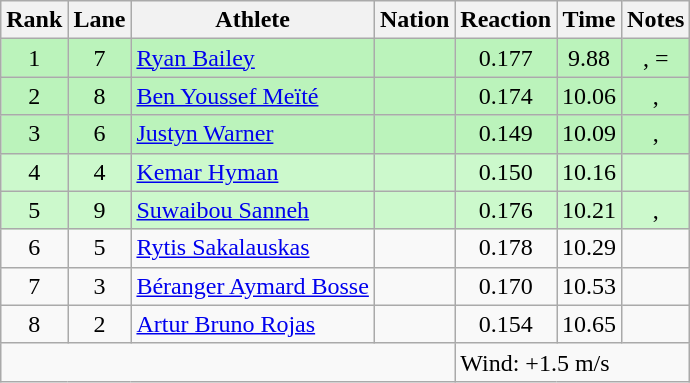<table class="wikitable sortable" style="text-align:center">
<tr>
<th>Rank</th>
<th>Lane</th>
<th>Athlete</th>
<th>Nation</th>
<th>Reaction</th>
<th>Time</th>
<th>Notes</th>
</tr>
<tr style="background:#bbf3bb;">
<td>1</td>
<td>7</td>
<td align=left><a href='#'>Ryan Bailey</a></td>
<td align=left></td>
<td>0.177</td>
<td>9.88</td>
<td>, =</td>
</tr>
<tr style="background:#bbf3bb;">
<td>2</td>
<td>8</td>
<td align=left><a href='#'>Ben Youssef Meïté</a></td>
<td align=left></td>
<td>0.174</td>
<td>10.06</td>
<td>, </td>
</tr>
<tr style="background:#bbf3bb;">
<td>3</td>
<td>6</td>
<td align=left><a href='#'>Justyn Warner</a></td>
<td align=left></td>
<td>0.149</td>
<td>10.09</td>
<td>, </td>
</tr>
<tr style="background:#ccf9cc;">
<td>4</td>
<td>4</td>
<td align=left><a href='#'>Kemar Hyman</a></td>
<td align=left></td>
<td>0.150</td>
<td>10.16</td>
<td></td>
</tr>
<tr style="background:#ccf9cc;">
<td>5</td>
<td>9</td>
<td align=left><a href='#'>Suwaibou Sanneh</a></td>
<td align=left></td>
<td>0.176</td>
<td>10.21</td>
<td>, </td>
</tr>
<tr>
<td>6</td>
<td>5</td>
<td align=left><a href='#'>Rytis Sakalauskas</a></td>
<td align=left></td>
<td>0.178</td>
<td>10.29</td>
<td></td>
</tr>
<tr>
<td>7</td>
<td>3</td>
<td align=left><a href='#'>Béranger Aymard Bosse</a></td>
<td align=left></td>
<td>0.170</td>
<td>10.53</td>
<td></td>
</tr>
<tr>
<td>8</td>
<td>2</td>
<td align=left><a href='#'>Artur Bruno Rojas</a></td>
<td align=left></td>
<td>0.154</td>
<td>10.65</td>
<td></td>
</tr>
<tr class="sortbottom">
<td colspan=4></td>
<td colspan="3" style="text-align:left;">Wind: +1.5 m/s</td>
</tr>
</table>
